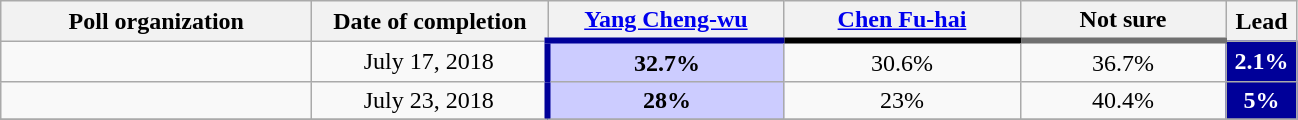<table class="wikitable collapsible sortable" style="text-align:center">
<tr>
<th style="width:200px;">Poll organization</th>
<th style="width:150px;">Date of completion</th>
<th style="width:150px; border-bottom:4px solid #000099;"> <a href='#'>Yang Cheng-wu</a></th>
<th style="width:150px; border-bottom:4px solid #000000;"> <a href='#'>Chen Fu-hai</a></th>
<th style="width:130px; border-bottom:4px solid #707070;"> Not sure</th>
<th style="width:40px;">Lead</th>
</tr>
<tr>
<td></td>
<td>July 17, 2018</td>
<td style="background-color:#CCCCFF; border-left:4px solid #000099;"><strong>32.7%</strong></td>
<td>30.6%</td>
<td>36.7%</td>
<td style="background:#000099; color:white"><strong>2.1%</strong></td>
</tr>
<tr>
<td></td>
<td>July 23, 2018</td>
<td style="background-color:#CCCCFF; border-left:4px solid #000099;"><strong>28%</strong></td>
<td>23%</td>
<td>40.4%</td>
<td style="background:#000099; color:white"><strong>5%</strong></td>
</tr>
<tr>
</tr>
</table>
